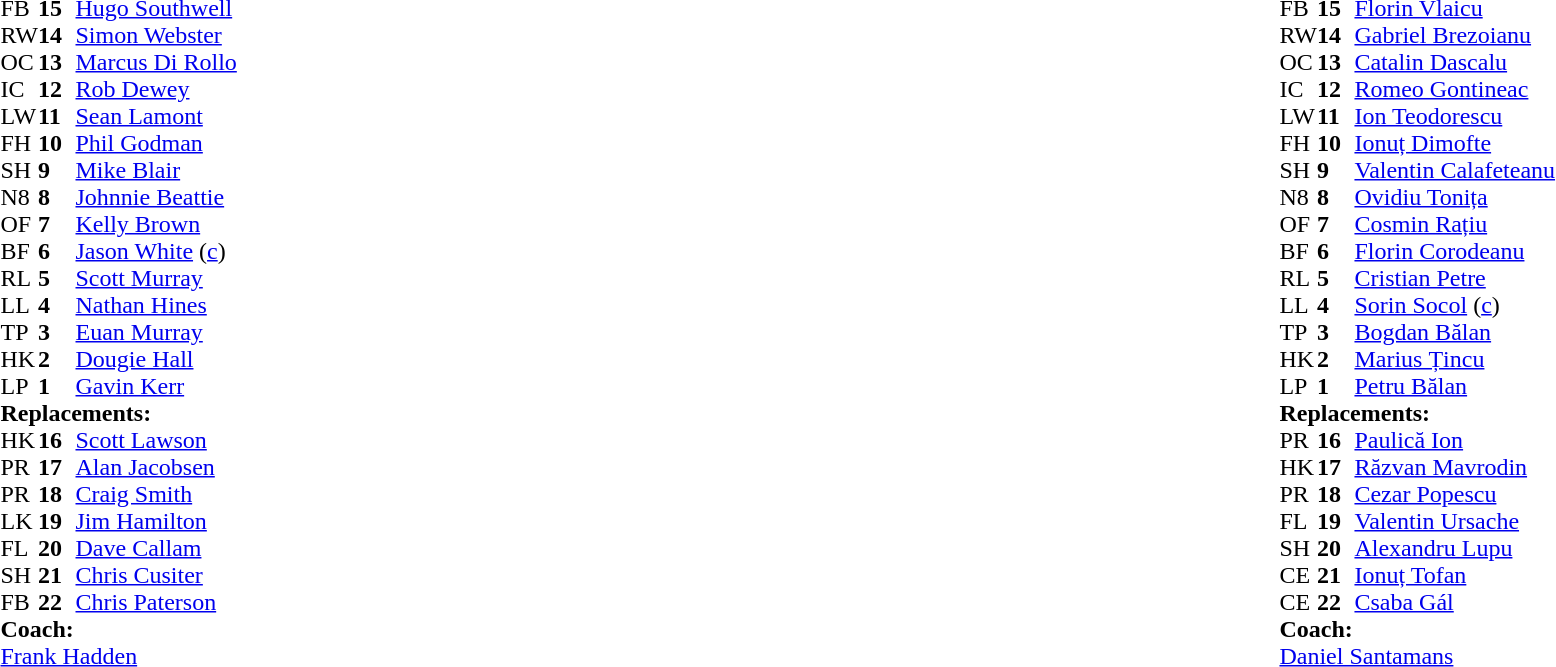<table width="100%">
<tr>
<td valign="top" width="50%"><br><table style="font-size: 100%" cellspacing="0" cellpadding="0">
<tr>
<th width="25"></th>
<th width="25"></th>
</tr>
<tr>
<td>FB</td>
<td><strong>15</strong></td>
<td><a href='#'>Hugo Southwell</a></td>
<td></td>
</tr>
<tr>
<td>RW</td>
<td><strong>14</strong></td>
<td><a href='#'>Simon Webster</a></td>
</tr>
<tr>
<td>OC</td>
<td><strong>13</strong></td>
<td><a href='#'>Marcus Di Rollo</a></td>
</tr>
<tr>
<td>IC</td>
<td><strong>12</strong></td>
<td><a href='#'>Rob Dewey</a></td>
</tr>
<tr>
<td>LW</td>
<td><strong>11</strong></td>
<td><a href='#'>Sean Lamont</a></td>
</tr>
<tr>
<td>FH</td>
<td><strong>10</strong></td>
<td><a href='#'>Phil Godman</a></td>
</tr>
<tr>
<td>SH</td>
<td><strong>9</strong></td>
<td><a href='#'>Mike Blair</a></td>
<td></td>
</tr>
<tr>
<td>N8</td>
<td><strong>8</strong></td>
<td><a href='#'>Johnnie Beattie</a></td>
</tr>
<tr>
<td>OF</td>
<td><strong>7</strong></td>
<td><a href='#'>Kelly Brown</a></td>
</tr>
<tr>
<td>BF</td>
<td><strong>6</strong></td>
<td><a href='#'>Jason White</a> (<a href='#'>c</a>)</td>
<td></td>
</tr>
<tr>
<td>RL</td>
<td><strong>5</strong></td>
<td><a href='#'>Scott Murray</a></td>
</tr>
<tr>
<td>LL</td>
<td><strong>4</strong></td>
<td><a href='#'>Nathan Hines</a></td>
<td></td>
</tr>
<tr>
<td>TP</td>
<td><strong>3</strong></td>
<td><a href='#'>Euan Murray</a></td>
<td></td>
</tr>
<tr>
<td>HK</td>
<td><strong>2</strong></td>
<td><a href='#'>Dougie Hall</a></td>
<td></td>
</tr>
<tr>
<td>LP</td>
<td><strong>1</strong></td>
<td><a href='#'>Gavin Kerr</a></td>
<td></td>
</tr>
<tr>
<td colspan="3"><strong>Replacements:</strong></td>
</tr>
<tr>
<td>HK</td>
<td><strong>16</strong></td>
<td><a href='#'>Scott Lawson</a></td>
<td></td>
</tr>
<tr>
<td>PR</td>
<td><strong>17</strong></td>
<td><a href='#'>Alan Jacobsen</a></td>
<td></td>
</tr>
<tr>
<td>PR</td>
<td><strong>18</strong></td>
<td><a href='#'>Craig Smith</a></td>
<td></td>
</tr>
<tr>
<td>LK</td>
<td><strong>19</strong></td>
<td><a href='#'>Jim Hamilton</a></td>
<td></td>
</tr>
<tr>
<td>FL</td>
<td><strong>20</strong></td>
<td><a href='#'>Dave Callam</a></td>
<td></td>
</tr>
<tr>
<td>SH</td>
<td><strong>21</strong></td>
<td><a href='#'>Chris Cusiter</a></td>
<td></td>
</tr>
<tr>
<td>FB</td>
<td><strong>22</strong></td>
<td><a href='#'>Chris Paterson</a></td>
<td></td>
</tr>
<tr>
<td colspan="3"><strong>Coach:</strong></td>
</tr>
<tr>
<td colspan="3"> <a href='#'>Frank Hadden</a></td>
</tr>
</table>
</td>
<td valign="top" width="50%"><br><table style="font-size: 100%" cellspacing="0" cellpadding="0" align="center">
<tr>
<th width="25"></th>
<th width="25"></th>
</tr>
<tr>
<td>FB</td>
<td><strong>15</strong></td>
<td><a href='#'>Florin Vlaicu</a></td>
</tr>
<tr>
<td>RW</td>
<td><strong>14</strong></td>
<td><a href='#'>Gabriel Brezoianu</a></td>
</tr>
<tr>
<td>OC</td>
<td><strong>13</strong></td>
<td><a href='#'>Catalin Dascalu</a></td>
<td></td>
</tr>
<tr>
<td>IC</td>
<td><strong>12</strong></td>
<td><a href='#'>Romeo Gontineac</a></td>
<td></td>
</tr>
<tr>
<td>LW</td>
<td><strong>11</strong></td>
<td><a href='#'>Ion Teodorescu</a></td>
</tr>
<tr>
<td>FH</td>
<td><strong>10</strong></td>
<td><a href='#'>Ionuț Dimofte</a></td>
</tr>
<tr>
<td>SH</td>
<td><strong>9</strong></td>
<td><a href='#'>Valentin Calafeteanu</a></td>
<td></td>
</tr>
<tr>
<td>N8</td>
<td><strong>8</strong></td>
<td><a href='#'>Ovidiu Tonița</a></td>
</tr>
<tr>
<td>OF</td>
<td><strong>7</strong></td>
<td><a href='#'>Cosmin Rațiu</a></td>
</tr>
<tr>
<td>BF</td>
<td><strong>6</strong></td>
<td><a href='#'>Florin Corodeanu</a></td>
<td></td>
</tr>
<tr>
<td>RL</td>
<td><strong>5</strong></td>
<td><a href='#'>Cristian Petre</a></td>
</tr>
<tr>
<td>LL</td>
<td><strong>4</strong></td>
<td><a href='#'>Sorin Socol</a> (<a href='#'>c</a>)</td>
</tr>
<tr>
<td>TP</td>
<td><strong>3</strong></td>
<td><a href='#'>Bogdan Bălan</a></td>
<td></td>
</tr>
<tr>
<td>HK</td>
<td><strong>2</strong></td>
<td><a href='#'>Marius Țincu</a></td>
<td></td>
</tr>
<tr>
<td>LP</td>
<td><strong>1</strong></td>
<td><a href='#'>Petru Bălan</a></td>
<td></td>
</tr>
<tr>
<td colspan="3"><strong>Replacements:</strong></td>
</tr>
<tr>
<td>PR</td>
<td><strong>16</strong></td>
<td><a href='#'>Paulică Ion</a></td>
<td></td>
</tr>
<tr>
<td>HK</td>
<td><strong>17</strong></td>
<td><a href='#'>Răzvan Mavrodin</a></td>
<td></td>
</tr>
<tr>
<td>PR</td>
<td><strong>18</strong></td>
<td><a href='#'>Cezar Popescu</a></td>
<td></td>
</tr>
<tr>
<td>FL</td>
<td><strong>19</strong></td>
<td><a href='#'>Valentin Ursache</a></td>
<td></td>
</tr>
<tr>
<td>SH</td>
<td><strong>20</strong></td>
<td><a href='#'>Alexandru Lupu</a></td>
<td></td>
</tr>
<tr>
<td>CE</td>
<td><strong>21</strong></td>
<td><a href='#'>Ionuț Tofan</a></td>
<td></td>
</tr>
<tr>
<td>CE</td>
<td><strong>22</strong></td>
<td><a href='#'>Csaba Gál</a></td>
<td></td>
</tr>
<tr>
<td colspan="3"><strong>Coach:</strong></td>
</tr>
<tr>
<td colspan="3"> <a href='#'>Daniel Santamans</a></td>
</tr>
</table>
</td>
</tr>
</table>
